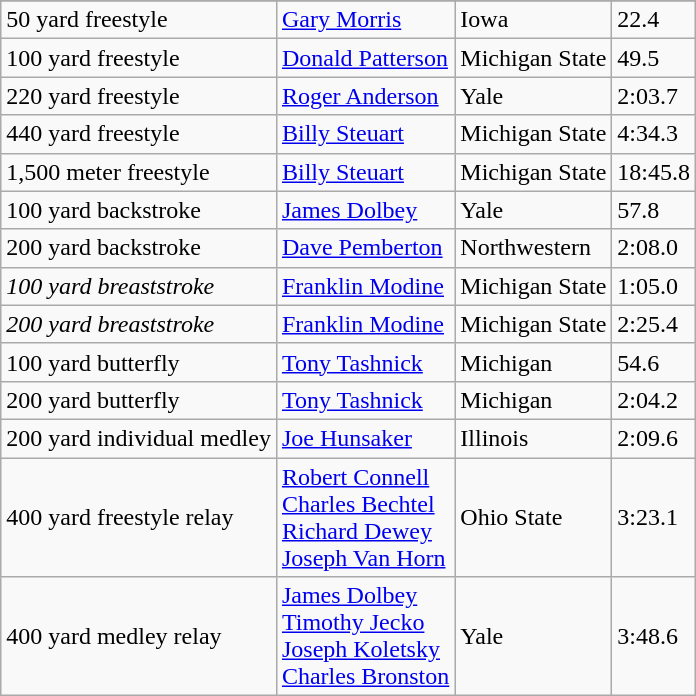<table class="wikitable sortable" style="text-align:left">
<tr>
</tr>
<tr>
<td>50 yard freestyle</td>
<td><a href='#'>Gary Morris</a></td>
<td>Iowa</td>
<td>22.4</td>
</tr>
<tr>
<td>100 yard freestyle</td>
<td><a href='#'>Donald Patterson</a></td>
<td>Michigan State</td>
<td>49.5</td>
</tr>
<tr>
<td>220 yard freestyle</td>
<td><a href='#'>Roger Anderson</a></td>
<td>Yale</td>
<td>2:03.7</td>
</tr>
<tr>
<td>440 yard freestyle</td>
<td> <a href='#'>Billy Steuart</a></td>
<td>Michigan State</td>
<td>4:34.3</td>
</tr>
<tr>
<td>1,500 meter freestyle</td>
<td> <a href='#'>Billy Steuart</a></td>
<td>Michigan State</td>
<td>18:45.8</td>
</tr>
<tr>
<td>100 yard backstroke</td>
<td><a href='#'>James Dolbey</a></td>
<td>Yale</td>
<td>57.8</td>
</tr>
<tr>
<td>200 yard backstroke</td>
<td><a href='#'>Dave Pemberton</a></td>
<td>Northwestern</td>
<td>2:08.0</td>
</tr>
<tr>
<td><em>100 yard breaststroke</em></td>
<td><a href='#'>Franklin Modine</a></td>
<td>Michigan State</td>
<td>1:05.0</td>
</tr>
<tr>
<td><em>200 yard breaststroke</em></td>
<td><a href='#'>Franklin Modine</a></td>
<td>Michigan State</td>
<td>2:25.4</td>
</tr>
<tr>
<td>100 yard butterfly</td>
<td><a href='#'>Tony Tashnick</a></td>
<td>Michigan</td>
<td>54.6</td>
</tr>
<tr>
<td>200 yard butterfly</td>
<td><a href='#'>Tony Tashnick</a></td>
<td>Michigan</td>
<td>2:04.2</td>
</tr>
<tr>
<td>200 yard individual medley</td>
<td><a href='#'>Joe Hunsaker</a></td>
<td>Illinois</td>
<td>2:09.6</td>
</tr>
<tr>
<td>400 yard freestyle relay</td>
<td><a href='#'>Robert Connell</a><br><a href='#'>Charles Bechtel</a><br><a href='#'>Richard Dewey</a><br><a href='#'>Joseph Van Horn</a></td>
<td>Ohio State</td>
<td>3:23.1</td>
</tr>
<tr>
<td>400 yard medley relay</td>
<td><a href='#'>James Dolbey</a><br><a href='#'>Timothy Jecko</a><br><a href='#'>Joseph Koletsky</a><br><a href='#'>Charles Bronston</a></td>
<td>Yale</td>
<td>3:48.6</td>
</tr>
</table>
